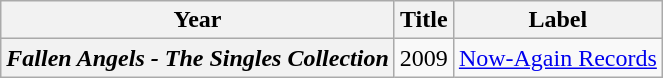<table class="wikitable plainrowheaders" style="text-align:center;">
<tr>
<th>Year</th>
<th>Title</th>
<th>Label</th>
</tr>
<tr>
<th scope="row"><em>Fallen Angels - The Singles Collection</em></th>
<td>2009</td>
<td><a href='#'>Now-Again Records</a></td>
</tr>
</table>
